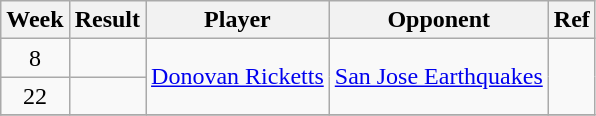<table class=wikitable>
<tr>
<th>Week</th>
<th>Result</th>
<th>Player</th>
<th>Opponent</th>
<th>Ref</th>
</tr>
<tr>
<td align=center>8</td>
<td></td>
<td rowspan=2> <a href='#'>Donovan Ricketts</a></td>
<td rowspan=2><a href='#'>San Jose Earthquakes</a></td>
<td rowspan=2></td>
</tr>
<tr>
<td align=center>22</td>
<td></td>
</tr>
<tr>
</tr>
</table>
